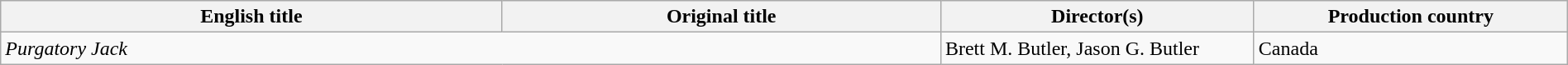<table class="wikitable" width=100%>
<tr>
<th scope="col" width="32%">English title</th>
<th scope="col" width="28%">Original title</th>
<th scope="col" width="20%">Director(s)</th>
<th scope="col" width="20%">Production country</th>
</tr>
<tr>
<td colspan=2><em>Purgatory Jack</em></td>
<td>Brett M. Butler, Jason G. Butler</td>
<td>Canada</td>
</tr>
</table>
